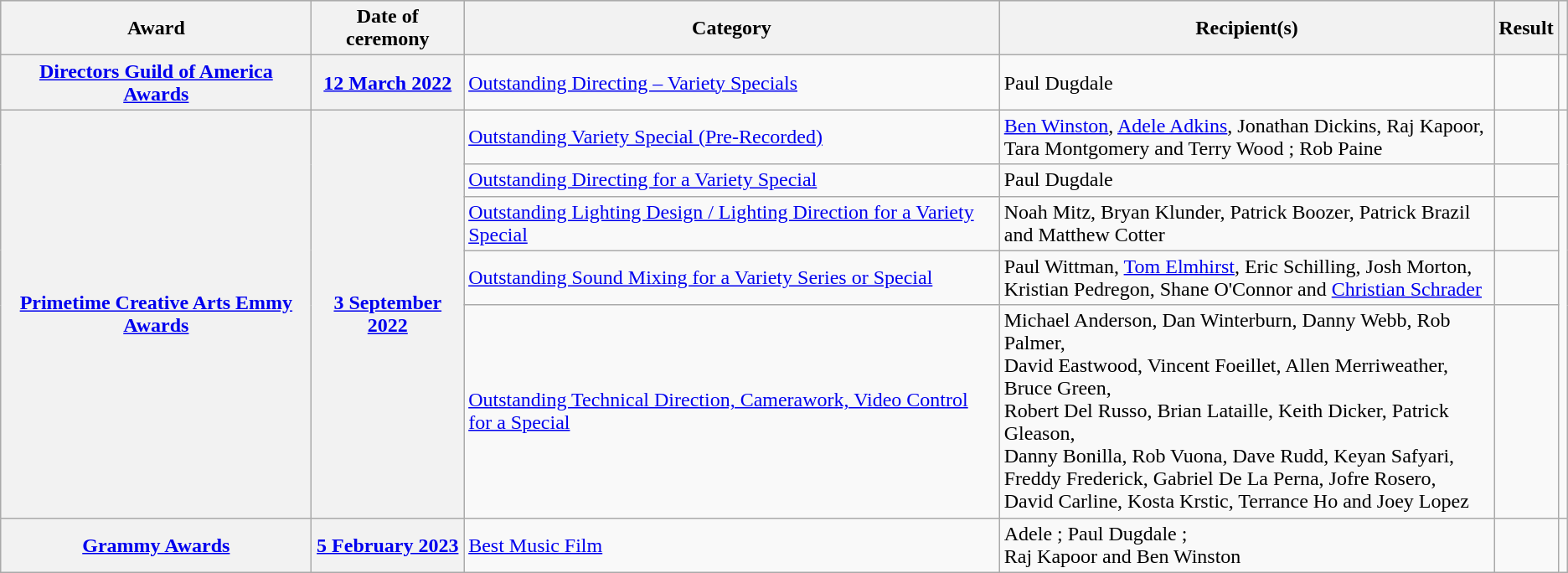<table class="wikitable plainrowheaders sortable">
<tr style="background:#ccc; text-align:center;">
<th scope="col"><strong>Award</strong></th>
<th scope="col">Date of ceremony</th>
<th scope="col">Category</th>
<th scope="col">Recipient(s)</th>
<th scope="col">Result</th>
<th scope="col" class="unsortable"></th>
</tr>
<tr>
<th scope="row"><a href='#'>Directors Guild of America Awards</a></th>
<th scope="row"><a href='#'>12 March 2022</a></th>
<td><a href='#'>Outstanding Directing – Variety Specials</a></td>
<td>Paul Dugdale</td>
<td></td>
<td style="text-align:center;"> <br></td>
</tr>
<tr>
<th scope="row" rowspan="5"><a href='#'>Primetime Creative Arts Emmy Awards</a></th>
<th scope="row" rowspan="5"><a href='#'>3 September 2022</a></th>
<td><a href='#'>Outstanding Variety Special (Pre-Recorded)</a></td>
<td><a href='#'>Ben Winston</a>, <a href='#'>Adele Adkins</a>, Jonathan Dickins, Raj Kapoor, <br> Tara Montgomery and Terry Wood ; Rob Paine </td>
<td></td>
<td rowspan="5" style="text-align:center;"> <br></td>
</tr>
<tr>
<td><a href='#'>Outstanding Directing for a Variety Special</a></td>
<td>Paul Dugdale</td>
<td></td>
</tr>
<tr>
<td><a href='#'>Outstanding Lighting Design / Lighting Direction for a Variety Special</a></td>
<td>Noah Mitz, Bryan Klunder, Patrick Boozer, Patrick Brazil <br> and Matthew Cotter</td>
<td></td>
</tr>
<tr>
<td><a href='#'>Outstanding Sound Mixing for a Variety Series or Special</a></td>
<td>Paul Wittman, <a href='#'>Tom Elmhirst</a>, Eric Schilling, Josh Morton, <br> Kristian Pedregon, Shane O'Connor and <a href='#'>Christian Schrader</a></td>
<td></td>
</tr>
<tr>
<td><a href='#'>Outstanding Technical Direction, Camerawork, Video Control for a Special</a></td>
<td>Michael Anderson, Dan Winterburn, Danny Webb, Rob Palmer, <br> David Eastwood, Vincent Foeillet, Allen Merriweather, Bruce Green, <br> Robert Del Russo, Brian Lataille, Keith Dicker, Patrick Gleason, <br> Danny Bonilla, Rob Vuona, Dave Rudd, Keyan Safyari, <br> Freddy Frederick, Gabriel De La Perna, Jofre Rosero, <br> David Carline, Kosta Krstic, Terrance Ho and Joey Lopez</td>
<td></td>
</tr>
<tr>
<th scope="row"><a href='#'>Grammy Awards</a></th>
<th scope="row"><a href='#'>5 February 2023</a></th>
<td><a href='#'>Best Music Film</a></td>
<td>Adele ; Paul Dugdale ; <br> Raj Kapoor and Ben Winston </td>
<td></td>
<td style="text-align:center;"></td>
</tr>
</table>
